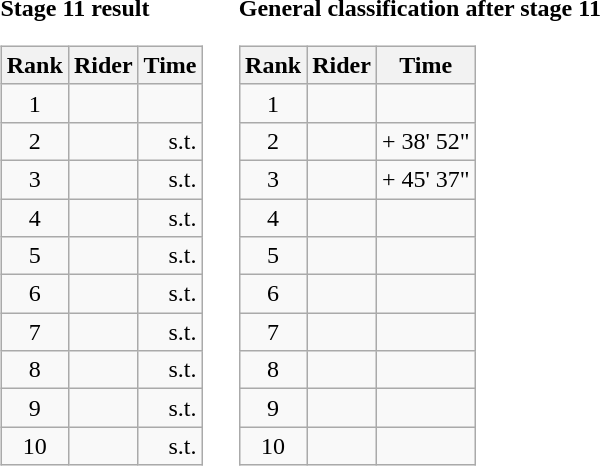<table>
<tr>
<td><strong>Stage 11 result</strong><br><table class="wikitable">
<tr>
<th scope="col">Rank</th>
<th scope="col">Rider</th>
<th scope="col">Time</th>
</tr>
<tr>
<td style="text-align:center;">1</td>
<td></td>
<td style="text-align:right;"></td>
</tr>
<tr>
<td style="text-align:center;">2</td>
<td></td>
<td style="text-align:right;">s.t.</td>
</tr>
<tr>
<td style="text-align:center;">3</td>
<td></td>
<td style="text-align:right;">s.t.</td>
</tr>
<tr>
<td style="text-align:center;">4</td>
<td></td>
<td style="text-align:right;">s.t.</td>
</tr>
<tr>
<td style="text-align:center;">5</td>
<td></td>
<td style="text-align:right;">s.t.</td>
</tr>
<tr>
<td style="text-align:center;">6</td>
<td></td>
<td style="text-align:right;">s.t.</td>
</tr>
<tr>
<td style="text-align:center;">7</td>
<td></td>
<td style="text-align:right;">s.t.</td>
</tr>
<tr>
<td style="text-align:center;">8</td>
<td></td>
<td style="text-align:right;">s.t.</td>
</tr>
<tr>
<td style="text-align:center;">9</td>
<td></td>
<td style="text-align:right;">s.t.</td>
</tr>
<tr>
<td style="text-align:center;">10</td>
<td></td>
<td style="text-align:right;">s.t.</td>
</tr>
</table>
</td>
<td></td>
<td><strong>General classification after stage 11</strong><br><table class="wikitable">
<tr>
<th scope="col">Rank</th>
<th scope="col">Rider</th>
<th scope="col">Time</th>
</tr>
<tr>
<td style="text-align:center;">1</td>
<td></td>
<td style="text-align:right;"></td>
</tr>
<tr>
<td style="text-align:center;">2</td>
<td></td>
<td style="text-align:right;">+ 38' 52"</td>
</tr>
<tr>
<td style="text-align:center;">3</td>
<td></td>
<td style="text-align:right;">+ 45' 37"</td>
</tr>
<tr>
<td style="text-align:center;">4</td>
<td></td>
<td></td>
</tr>
<tr>
<td style="text-align:center;">5</td>
<td></td>
<td></td>
</tr>
<tr>
<td style="text-align:center;">6</td>
<td></td>
<td></td>
</tr>
<tr>
<td style="text-align:center;">7</td>
<td></td>
<td></td>
</tr>
<tr>
<td style="text-align:center;">8</td>
<td></td>
<td></td>
</tr>
<tr>
<td style="text-align:center;">9</td>
<td></td>
<td></td>
</tr>
<tr>
<td style="text-align:center;">10</td>
<td></td>
<td></td>
</tr>
</table>
</td>
</tr>
</table>
